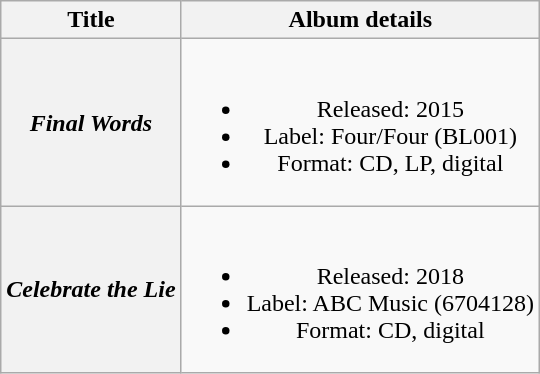<table class="wikitable plainrowheaders" style="text-align:center;" border="1">
<tr>
<th scope="col">Title</th>
<th scope="col">Album details</th>
</tr>
<tr>
<th scope="row"><em>Final Words</em></th>
<td><br><ul><li>Released: 2015</li><li>Label: Four/Four (BL001)</li><li>Format: CD, LP, digital</li></ul></td>
</tr>
<tr>
<th scope="row"><em>Celebrate the Lie</em></th>
<td><br><ul><li>Released: 2018</li><li>Label: ABC Music (6704128)</li><li>Format: CD, digital</li></ul></td>
</tr>
</table>
